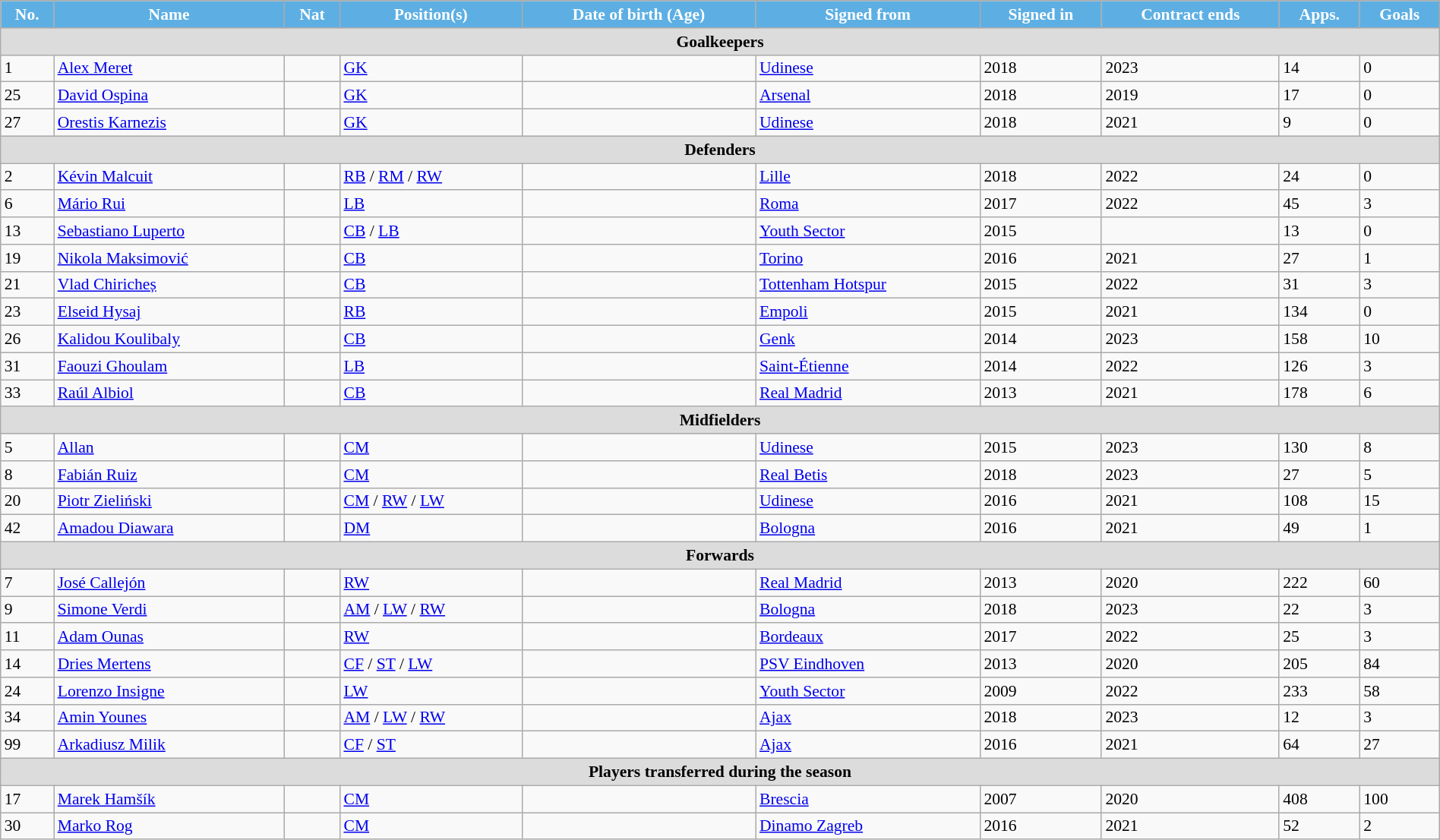<table class="wikitable" style="text-align: left; font-size:90%" width=100%>
<tr>
<th style="background:#5DAFE3; color:white; text-align:center;">No.</th>
<th style="background:#5DAFE3; color:white; text-align:center;">Name</th>
<th style="background:#5DAFE3; color:white; text-align:center;">Nat</th>
<th style="background:#5DAFE3; color:white; text-align:center;">Position(s)</th>
<th style="background:#5DAFE3; color:white; text-align:center;">Date of birth (Age)</th>
<th style="background:#5DAFE3; color:white; text-align:center;">Signed from</th>
<th style="background:#5DAFE3; color:white; text-align:center;">Signed in</th>
<th style="background:#5DAFE3; color:white; text-align:center;">Contract ends</th>
<th style="background:#5DAFE3; color:white; text-align:center;">Apps.</th>
<th style="background:#5DAFE3; color:white; text-align:center;">Goals</th>
</tr>
<tr>
<th colspan=10 style="background:#DCDCDC; text-align:center;">Goalkeepers</th>
</tr>
<tr>
<td>1</td>
<td><a href='#'>Alex Meret</a></td>
<td></td>
<td><a href='#'>GK</a></td>
<td></td>
<td> <a href='#'>Udinese</a></td>
<td>2018</td>
<td>2023</td>
<td>14</td>
<td>0</td>
</tr>
<tr>
<td>25</td>
<td><a href='#'>David Ospina</a></td>
<td></td>
<td><a href='#'>GK</a></td>
<td></td>
<td> <a href='#'>Arsenal</a></td>
<td>2018</td>
<td>2019</td>
<td>17</td>
<td>0</td>
</tr>
<tr>
<td>27</td>
<td><a href='#'>Orestis Karnezis</a></td>
<td></td>
<td><a href='#'>GK</a></td>
<td></td>
<td> <a href='#'>Udinese</a></td>
<td>2018</td>
<td>2021</td>
<td>9</td>
<td>0</td>
</tr>
<tr>
<th colspan=10 style="background:#DCDCDC; text-align:center;">Defenders</th>
</tr>
<tr>
<td>2</td>
<td><a href='#'>Kévin Malcuit</a></td>
<td></td>
<td><a href='#'>RB</a> / <a href='#'>RM</a> / <a href='#'>RW</a></td>
<td></td>
<td> <a href='#'>Lille</a></td>
<td>2018</td>
<td>2022</td>
<td>24</td>
<td>0</td>
</tr>
<tr>
<td>6</td>
<td><a href='#'>Mário Rui</a></td>
<td></td>
<td><a href='#'>LB</a></td>
<td></td>
<td> <a href='#'>Roma</a></td>
<td>2017</td>
<td>2022</td>
<td>45</td>
<td>3</td>
</tr>
<tr>
<td>13</td>
<td><a href='#'>Sebastiano Luperto</a></td>
<td></td>
<td><a href='#'>CB</a> / <a href='#'>LB</a></td>
<td></td>
<td> <a href='#'>Youth Sector</a></td>
<td>2015</td>
<td></td>
<td>13</td>
<td>0</td>
</tr>
<tr>
<td>19</td>
<td><a href='#'>Nikola Maksimović</a></td>
<td></td>
<td><a href='#'>CB</a></td>
<td></td>
<td> <a href='#'>Torino</a></td>
<td>2016</td>
<td>2021</td>
<td>27</td>
<td>1</td>
</tr>
<tr>
<td>21</td>
<td><a href='#'>Vlad Chiricheș</a></td>
<td></td>
<td><a href='#'>CB</a></td>
<td></td>
<td> <a href='#'>Tottenham Hotspur</a></td>
<td>2015</td>
<td>2022</td>
<td>31</td>
<td>3</td>
</tr>
<tr>
<td>23</td>
<td><a href='#'>Elseid Hysaj</a></td>
<td></td>
<td><a href='#'>RB</a></td>
<td></td>
<td> <a href='#'>Empoli</a></td>
<td>2015</td>
<td>2021</td>
<td>134</td>
<td>0</td>
</tr>
<tr>
<td>26</td>
<td><a href='#'>Kalidou Koulibaly</a></td>
<td></td>
<td><a href='#'>CB</a></td>
<td></td>
<td> <a href='#'>Genk</a></td>
<td>2014</td>
<td>2023</td>
<td>158</td>
<td>10</td>
</tr>
<tr>
<td>31</td>
<td><a href='#'>Faouzi Ghoulam</a></td>
<td></td>
<td><a href='#'>LB</a></td>
<td></td>
<td> <a href='#'>Saint-Étienne</a></td>
<td>2014</td>
<td>2022</td>
<td>126</td>
<td>3</td>
</tr>
<tr>
<td>33</td>
<td><a href='#'>Raúl Albiol</a></td>
<td></td>
<td><a href='#'>CB</a></td>
<td></td>
<td> <a href='#'>Real Madrid</a></td>
<td>2013</td>
<td>2021</td>
<td>178</td>
<td>6</td>
</tr>
<tr>
<th colspan=10 style="background:#DCDCDC; text-align:center;">Midfielders</th>
</tr>
<tr>
<td>5</td>
<td><a href='#'>Allan</a></td>
<td></td>
<td><a href='#'>CM</a></td>
<td></td>
<td> <a href='#'>Udinese</a></td>
<td>2015</td>
<td>2023</td>
<td>130</td>
<td>8</td>
</tr>
<tr>
<td>8</td>
<td><a href='#'>Fabián Ruiz</a></td>
<td></td>
<td><a href='#'>CM</a></td>
<td></td>
<td> <a href='#'>Real Betis</a></td>
<td>2018</td>
<td>2023</td>
<td>27</td>
<td>5</td>
</tr>
<tr>
<td>20</td>
<td><a href='#'>Piotr Zieliński</a></td>
<td></td>
<td><a href='#'>CM</a> / <a href='#'>RW</a> / <a href='#'>LW</a></td>
<td></td>
<td> <a href='#'>Udinese</a></td>
<td>2016</td>
<td>2021</td>
<td>108</td>
<td>15</td>
</tr>
<tr>
<td>42</td>
<td><a href='#'>Amadou Diawara</a></td>
<td></td>
<td><a href='#'>DM</a></td>
<td></td>
<td> <a href='#'>Bologna</a></td>
<td>2016</td>
<td>2021</td>
<td>49</td>
<td>1</td>
</tr>
<tr>
<th colspan=10 style="background:#DCDCDC; text-align:center;">Forwards</th>
</tr>
<tr>
<td>7</td>
<td><a href='#'>José Callejón</a></td>
<td></td>
<td><a href='#'>RW</a></td>
<td></td>
<td> <a href='#'>Real Madrid</a></td>
<td>2013</td>
<td>2020</td>
<td>222</td>
<td>60</td>
</tr>
<tr>
<td>9</td>
<td><a href='#'>Simone Verdi</a></td>
<td></td>
<td><a href='#'>AM</a> / <a href='#'>LW</a> / <a href='#'>RW</a></td>
<td></td>
<td> <a href='#'>Bologna</a></td>
<td>2018</td>
<td>2023</td>
<td>22</td>
<td>3</td>
</tr>
<tr>
<td>11</td>
<td><a href='#'>Adam Ounas</a></td>
<td></td>
<td><a href='#'>RW</a></td>
<td></td>
<td> <a href='#'>Bordeaux</a></td>
<td>2017</td>
<td>2022</td>
<td>25</td>
<td>3</td>
</tr>
<tr>
<td>14</td>
<td><a href='#'>Dries Mertens</a></td>
<td></td>
<td><a href='#'>CF</a> / <a href='#'>ST</a> / <a href='#'>LW</a></td>
<td></td>
<td> <a href='#'>PSV Eindhoven</a></td>
<td>2013</td>
<td>2020</td>
<td>205</td>
<td>84</td>
</tr>
<tr>
<td>24</td>
<td><a href='#'>Lorenzo Insigne</a></td>
<td></td>
<td><a href='#'>LW</a></td>
<td></td>
<td> <a href='#'>Youth Sector</a></td>
<td>2009</td>
<td>2022</td>
<td>233</td>
<td>58</td>
</tr>
<tr>
<td>34</td>
<td><a href='#'>Amin Younes</a></td>
<td></td>
<td><a href='#'>AM</a> / <a href='#'>LW</a> / <a href='#'>RW</a></td>
<td></td>
<td> <a href='#'>Ajax</a></td>
<td>2018</td>
<td>2023</td>
<td>12</td>
<td>3</td>
</tr>
<tr>
<td>99</td>
<td><a href='#'>Arkadiusz Milik</a></td>
<td></td>
<td><a href='#'>CF</a> / <a href='#'>ST</a></td>
<td></td>
<td> <a href='#'>Ajax</a></td>
<td>2016</td>
<td>2021</td>
<td>64</td>
<td>27</td>
</tr>
<tr>
<th colspan=10 style="background:#DCDCDC; text-align:center;">Players transferred during the season</th>
</tr>
<tr>
<td>17</td>
<td><a href='#'>Marek Hamšík</a></td>
<td></td>
<td><a href='#'>CM</a></td>
<td></td>
<td> <a href='#'>Brescia</a></td>
<td>2007</td>
<td>2020</td>
<td>408</td>
<td>100</td>
</tr>
<tr>
<td>30</td>
<td><a href='#'>Marko Rog</a></td>
<td></td>
<td><a href='#'>CM</a></td>
<td></td>
<td> <a href='#'>Dinamo Zagreb</a></td>
<td>2016</td>
<td>2021</td>
<td>52</td>
<td>2</td>
</tr>
</table>
